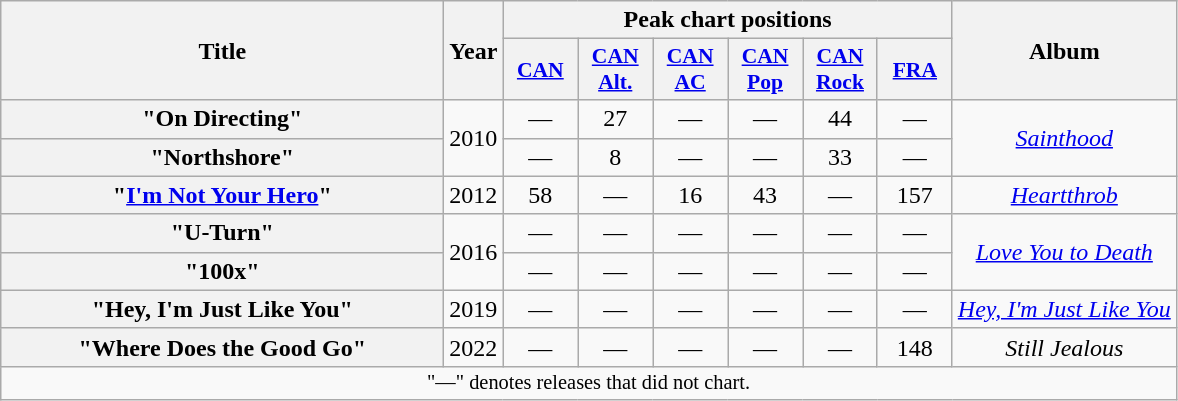<table class="wikitable plainrowheaders" style="text-align:center;">
<tr>
<th scope="col" rowspan="2" style="width:18em;">Title</th>
<th scope="col" rowspan="2">Year</th>
<th scope="col" colspan="6">Peak chart positions</th>
<th scope="col" rowspan="2">Album</th>
</tr>
<tr>
<th scope="col" style="width:3em;font-size:90%;"><a href='#'>CAN</a><br></th>
<th scope="col" style="width:3em;font-size:90%;"><a href='#'>CAN<br>Alt.</a><br></th>
<th scope="col" style="width:3em;font-size:90%;"><a href='#'>CAN<br>AC</a><br></th>
<th scope="col" style="width:3em;font-size:90%;"><a href='#'>CAN<br>Pop</a><br></th>
<th scope="col" style="width:3em;font-size:90%;"><a href='#'>CAN<br>Rock</a><br></th>
<th scope="col" style="width:3em;font-size:90%;"><a href='#'>FRA</a><br></th>
</tr>
<tr>
<th scope="row">"On Directing"</th>
<td rowspan="2">2010</td>
<td>—</td>
<td>27</td>
<td>—</td>
<td>—</td>
<td>44</td>
<td>—</td>
<td rowspan="2"><em><a href='#'>Sainthood</a></em></td>
</tr>
<tr>
<th scope="row">"Northshore"</th>
<td>—</td>
<td>8</td>
<td>—</td>
<td>—</td>
<td>33</td>
<td>—</td>
</tr>
<tr>
<th scope="row">"<a href='#'>I'm Not Your Hero</a>"</th>
<td>2012</td>
<td>58</td>
<td>—</td>
<td>16</td>
<td>43</td>
<td>—</td>
<td>157</td>
<td><em><a href='#'>Heartthrob</a></em></td>
</tr>
<tr>
<th scope="row">"U-Turn"</th>
<td rowspan="2">2016</td>
<td>—</td>
<td>—</td>
<td>—</td>
<td>—</td>
<td>—</td>
<td>—</td>
<td rowspan="2"><em><a href='#'>Love You to Death</a></em></td>
</tr>
<tr>
<th scope="row">"100x"</th>
<td>—</td>
<td>—</td>
<td>—</td>
<td>—</td>
<td>—</td>
<td>—</td>
</tr>
<tr>
<th scope="row">"Hey, I'm Just Like You"</th>
<td>2019</td>
<td>—</td>
<td>—</td>
<td>—</td>
<td>—</td>
<td>—</td>
<td>—</td>
<td><em><a href='#'>Hey, I'm Just Like You</a></em></td>
</tr>
<tr>
<th scope="row">"Where Does the Good Go"</th>
<td>2022</td>
<td>—</td>
<td>—</td>
<td>—</td>
<td>—</td>
<td>—</td>
<td>148</td>
<td><em>Still Jealous</em></td>
</tr>
<tr>
<td colspan="10" style="font-size:85%">"—" denotes releases that did not chart.</td>
</tr>
</table>
